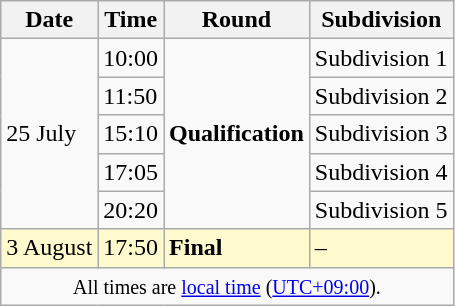<table class="wikitable">
<tr>
<th>Date</th>
<th>Time</th>
<th>Round</th>
<th>Subdivision</th>
</tr>
<tr>
<td rowspan=5>25 July</td>
<td>10:00</td>
<td rowspan=5><strong>Qualification</strong></td>
<td>Subdivision 1</td>
</tr>
<tr>
<td>11:50</td>
<td>Subdivision 2</td>
</tr>
<tr>
<td>15:10</td>
<td>Subdivision 3</td>
</tr>
<tr>
<td>17:05</td>
<td>Subdivision 4</td>
</tr>
<tr>
<td>20:20</td>
<td>Subdivision 5</td>
</tr>
<tr style=background:lemonchiffon>
<td>3 August</td>
<td>17:50</td>
<td><strong>Final</strong></td>
<td>–</td>
</tr>
<tr>
<td colspan=4 align=center><small>All times are <a href='#'>local time</a> (<a href='#'>UTC+09:00</a>).</small></td>
</tr>
</table>
